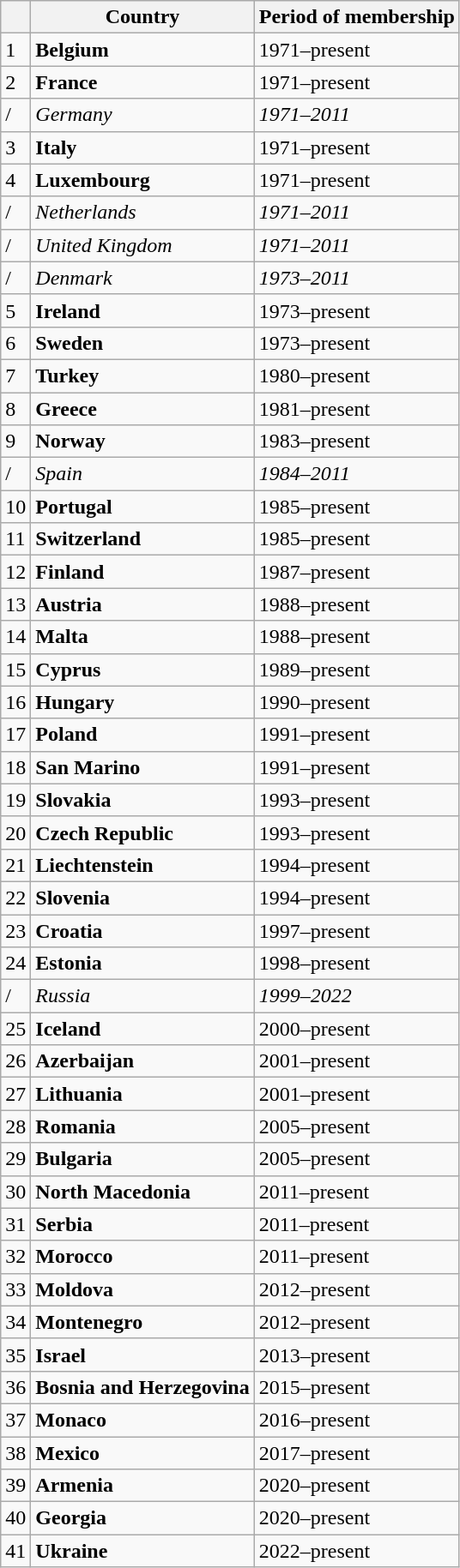<table class="wikitable sortable mw-collapsible mw-collapsed">
<tr>
<th></th>
<th>Country</th>
<th>Period of membership</th>
</tr>
<tr>
<td>1</td>
<td><strong>Belgium</strong></td>
<td>1971–present</td>
</tr>
<tr>
<td>2</td>
<td><strong>France</strong></td>
<td>1971–present</td>
</tr>
<tr>
<td>/</td>
<td><em>Germany</em></td>
<td><em>1971–2011</em></td>
</tr>
<tr>
<td>3</td>
<td><strong>Italy</strong></td>
<td>1971–present</td>
</tr>
<tr>
<td>4</td>
<td><strong>Luxembourg</strong></td>
<td>1971–present</td>
</tr>
<tr>
<td>/</td>
<td><em>Netherlands</em></td>
<td><em>1971–2011</em></td>
</tr>
<tr>
<td>/</td>
<td><em>United Kingdom</em></td>
<td><em>1971–2011</em></td>
</tr>
<tr>
<td>/</td>
<td><em>Denmark</em></td>
<td><em>1973–2011</em></td>
</tr>
<tr>
<td>5</td>
<td><strong>Ireland</strong></td>
<td>1973–present</td>
</tr>
<tr>
<td>6</td>
<td><strong>Sweden</strong></td>
<td>1973–present</td>
</tr>
<tr>
<td>7</td>
<td><strong>Turkey</strong></td>
<td>1980–present</td>
</tr>
<tr>
<td>8</td>
<td><strong>Greece</strong></td>
<td>1981–present</td>
</tr>
<tr>
<td>9</td>
<td><strong>Norway</strong></td>
<td>1983–present</td>
</tr>
<tr>
<td>/</td>
<td><em>Spain</em></td>
<td><em>1984–2011</em></td>
</tr>
<tr>
<td>10</td>
<td><strong>Portugal</strong></td>
<td>1985–present</td>
</tr>
<tr>
<td>11</td>
<td><strong>Switzerland</strong></td>
<td>1985–present</td>
</tr>
<tr>
<td>12</td>
<td><strong>Finland</strong></td>
<td>1987–present</td>
</tr>
<tr>
<td>13</td>
<td><strong>Austria</strong></td>
<td>1988–present</td>
</tr>
<tr>
<td>14</td>
<td><strong>Malta</strong></td>
<td>1988–present</td>
</tr>
<tr>
<td>15</td>
<td><strong>Cyprus</strong></td>
<td>1989–present</td>
</tr>
<tr>
<td>16</td>
<td><strong>Hungary</strong></td>
<td>1990–present</td>
</tr>
<tr>
<td>17</td>
<td><strong>Poland</strong></td>
<td>1991–present</td>
</tr>
<tr>
<td>18</td>
<td><strong>San Marino</strong></td>
<td>1991–present</td>
</tr>
<tr>
<td>19</td>
<td><strong>Slovakia</strong></td>
<td>1993–present</td>
</tr>
<tr>
<td>20</td>
<td><strong>Czech Republic</strong></td>
<td>1993–present</td>
</tr>
<tr>
<td>21</td>
<td><strong>Liechtenstein</strong></td>
<td>1994–present</td>
</tr>
<tr>
<td>22</td>
<td><strong>Slovenia</strong></td>
<td>1994–present</td>
</tr>
<tr>
<td>23</td>
<td><strong>Croatia</strong></td>
<td>1997–present</td>
</tr>
<tr>
<td>24</td>
<td><strong>Estonia</strong></td>
<td>1998–present</td>
</tr>
<tr>
<td>/</td>
<td><em>Russia</em></td>
<td><em>1999–2022</em></td>
</tr>
<tr>
<td>25</td>
<td><strong>Iceland</strong></td>
<td>2000–present</td>
</tr>
<tr>
<td>26</td>
<td><strong>Azerbaijan</strong></td>
<td>2001–present</td>
</tr>
<tr>
<td>27</td>
<td><strong>Lithuania</strong></td>
<td>2001–present</td>
</tr>
<tr>
<td>28</td>
<td><strong>Romania</strong></td>
<td>2005–present</td>
</tr>
<tr>
<td>29</td>
<td><strong>Bulgaria</strong></td>
<td>2005–present</td>
</tr>
<tr>
<td>30</td>
<td><strong>North Macedonia</strong></td>
<td>2011–present</td>
</tr>
<tr>
<td>31</td>
<td><strong>Serbia</strong></td>
<td>2011–present</td>
</tr>
<tr>
<td>32</td>
<td><strong>Morocco</strong></td>
<td>2011–present</td>
</tr>
<tr>
<td>33</td>
<td><strong>Moldova</strong></td>
<td>2012–present</td>
</tr>
<tr>
<td>34</td>
<td><strong>Montenegro</strong></td>
<td>2012–present</td>
</tr>
<tr>
<td>35</td>
<td><strong>Israel</strong></td>
<td>2013–present</td>
</tr>
<tr>
<td>36</td>
<td><strong>Bosnia and Herzegovina</strong></td>
<td>2015–present</td>
</tr>
<tr>
<td>37</td>
<td><strong>Monaco</strong></td>
<td>2016–present</td>
</tr>
<tr>
<td>38</td>
<td><strong>Mexico</strong></td>
<td>2017–present</td>
</tr>
<tr>
<td>39</td>
<td><strong>Armenia</strong></td>
<td>2020–present</td>
</tr>
<tr>
<td>40</td>
<td><strong>Georgia</strong></td>
<td>2020–present</td>
</tr>
<tr>
<td>41</td>
<td><strong>Ukraine</strong></td>
<td>2022–present</td>
</tr>
</table>
